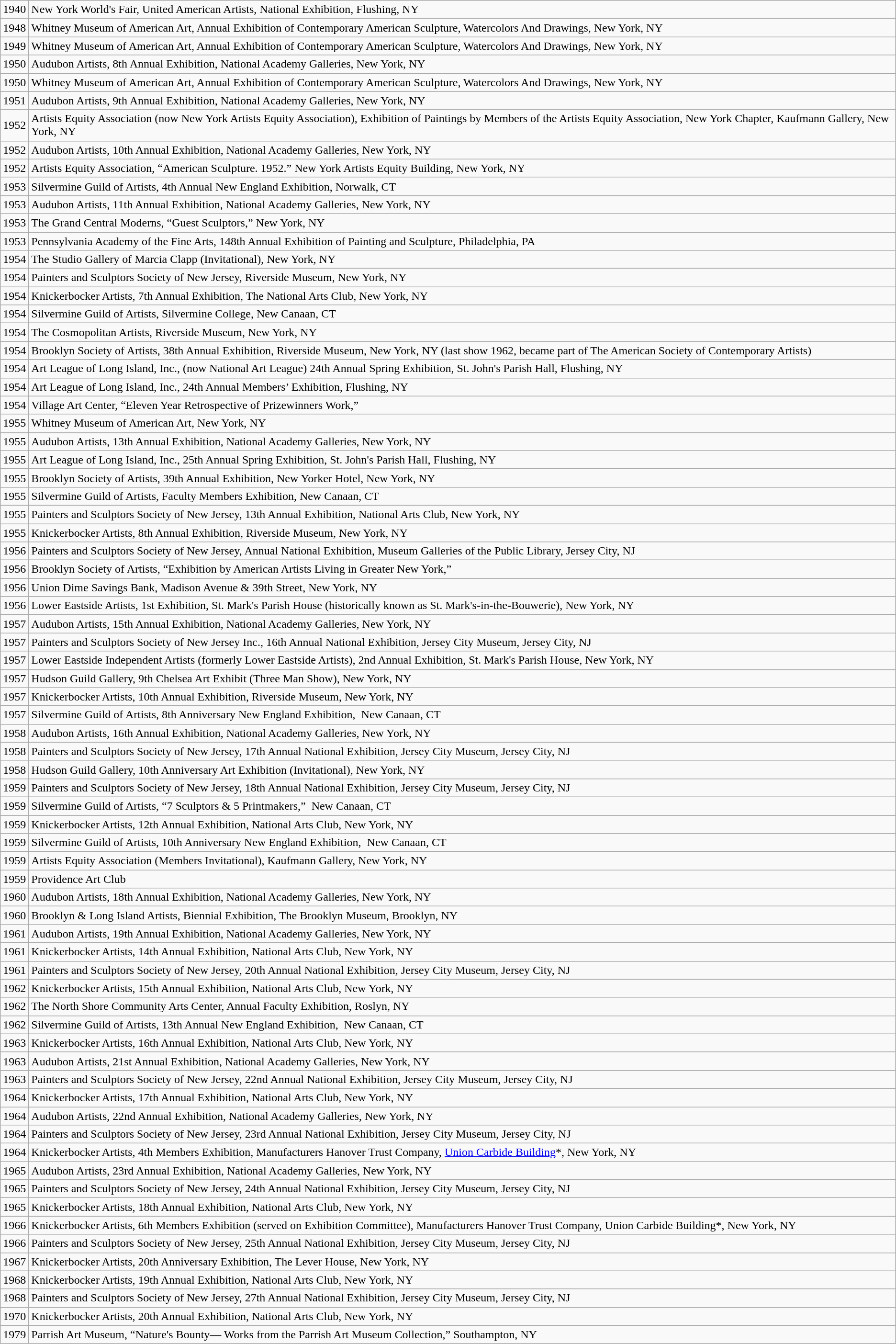<table class="wikitable">
<tr>
<td>1940</td>
<td>New York World's Fair, United American Artists, National Exhibition, Flushing, NY</td>
</tr>
<tr>
<td>1948</td>
<td>Whitney Museum of American Art, Annual Exhibition of Contemporary American Sculpture, Watercolors And Drawings, New York, NY</td>
</tr>
<tr>
<td>1949</td>
<td>Whitney Museum of American Art, Annual Exhibition of Contemporary American Sculpture, Watercolors And Drawings, New York, NY</td>
</tr>
<tr>
<td>1950</td>
<td>Audubon Artists, 8th Annual Exhibition, National Academy Galleries, New York, NY</td>
</tr>
<tr>
<td>1950</td>
<td>Whitney Museum of American Art, Annual Exhibition of Contemporary American Sculpture, Watercolors And Drawings, New York, NY</td>
</tr>
<tr>
<td>1951</td>
<td>Audubon Artists, 9th Annual Exhibition, National Academy Galleries, New York, NY</td>
</tr>
<tr>
<td>1952</td>
<td>Artists Equity Association (now New York Artists Equity Association), Exhibition of Paintings by Members of the Artists Equity Association, New York Chapter, Kaufmann Gallery, New York, NY</td>
</tr>
<tr>
<td>1952</td>
<td>Audubon Artists, 10th Annual Exhibition, National Academy Galleries, New York, NY</td>
</tr>
<tr>
<td>1952</td>
<td>Artists Equity Association, “American Sculpture. 1952.” New York Artists Equity Building, New York, NY</td>
</tr>
<tr>
<td>1953</td>
<td>Silvermine Guild of Artists, 4th Annual New England Exhibition, Norwalk, CT</td>
</tr>
<tr>
<td>1953</td>
<td>Audubon Artists, 11th Annual Exhibition, National Academy Galleries, New York, NY</td>
</tr>
<tr>
<td>1953</td>
<td>The Grand Central Moderns, “Guest Sculptors,” New York, NY</td>
</tr>
<tr>
<td>1953</td>
<td>Pennsylvania Academy of the Fine Arts, 148th Annual Exhibition of Painting and Sculpture, Philadelphia, PA</td>
</tr>
<tr>
<td>1954</td>
<td>The Studio Gallery of Marcia Clapp (Invitational), New York, NY</td>
</tr>
<tr>
<td>1954</td>
<td>Painters and Sculptors Society of New Jersey, Riverside Museum, New York, NY</td>
</tr>
<tr>
<td>1954</td>
<td>Knickerbocker Artists, 7th Annual Exhibition, The National Arts Club, New York, NY</td>
</tr>
<tr>
<td>1954</td>
<td>Silvermine Guild of Artists, Silvermine College, New Canaan, CT</td>
</tr>
<tr>
<td>1954</td>
<td>The Cosmopolitan Artists, Riverside Museum, New York, NY</td>
</tr>
<tr>
<td>1954</td>
<td>Brooklyn Society of Artists, 38th Annual Exhibition, Riverside Museum, New York, NY (last show 1962, became part of The American Society of Contemporary Artists)</td>
</tr>
<tr>
<td>1954</td>
<td>Art League of Long Island, Inc., (now National Art League) 24th Annual Spring Exhibition, St. John's Parish Hall, Flushing, NY</td>
</tr>
<tr>
<td>1954</td>
<td>Art League of Long Island, Inc., 24th Annual Members’ Exhibition, Flushing, NY</td>
</tr>
<tr>
<td>1954</td>
<td>Village Art Center, “Eleven Year Retrospective of Prizewinners Work,”</td>
</tr>
<tr>
<td>1955</td>
<td>Whitney Museum of American Art, New York, NY</td>
</tr>
<tr>
<td>1955</td>
<td>Audubon Artists, 13th Annual Exhibition, National Academy Galleries, New York, NY</td>
</tr>
<tr>
<td>1955</td>
<td>Art League of Long Island, Inc., 25th Annual Spring Exhibition, St. John's Parish Hall, Flushing, NY</td>
</tr>
<tr>
<td>1955</td>
<td>Brooklyn Society of Artists, 39th Annual Exhibition, New Yorker Hotel, New York, NY</td>
</tr>
<tr>
<td>1955</td>
<td>Silvermine Guild of Artists, Faculty Members Exhibition, New Canaan, CT</td>
</tr>
<tr>
<td>1955</td>
<td>Painters and Sculptors Society of New Jersey, 13th Annual Exhibition, National Arts Club, New York, NY</td>
</tr>
<tr>
<td>1955</td>
<td>Knickerbocker Artists, 8th Annual Exhibition, Riverside Museum, New York, NY</td>
</tr>
<tr>
<td>1956</td>
<td>Painters and Sculptors Society of New Jersey, Annual National Exhibition, Museum Galleries of the Public Library, Jersey City, NJ</td>
</tr>
<tr>
<td>1956</td>
<td>Brooklyn Society of Artists, “Exhibition by American Artists Living in Greater New York,”</td>
</tr>
<tr>
<td>1956</td>
<td>Union Dime Savings Bank, Madison Avenue & 39th Street, New York, NY</td>
</tr>
<tr>
<td>1956</td>
<td>Lower Eastside Artists, 1st Exhibition, St. Mark's Parish House (historically known as St. Mark's-in-the-Bouwerie), New York, NY</td>
</tr>
<tr>
<td>1957</td>
<td>Audubon Artists, 15th Annual Exhibition, National Academy Galleries, New York, NY</td>
</tr>
<tr>
<td>1957</td>
<td>Painters and Sculptors Society of New Jersey Inc., 16th Annual National Exhibition, Jersey City Museum, Jersey City, NJ</td>
</tr>
<tr>
<td>1957</td>
<td>Lower Eastside Independent Artists (formerly Lower Eastside Artists), 2nd Annual Exhibition, St. Mark's Parish House, New York, NY</td>
</tr>
<tr>
<td>1957</td>
<td>Hudson Guild Gallery, 9th Chelsea Art Exhibit (Three Man Show), New York, NY</td>
</tr>
<tr>
<td>1957</td>
<td>Knickerbocker Artists, 10th Annual Exhibition, Riverside Museum, New York, NY</td>
</tr>
<tr>
<td>1957</td>
<td>Silvermine Guild of Artists, 8th Anniversary New England Exhibition,  New Canaan, CT</td>
</tr>
<tr>
<td>1958</td>
<td>Audubon Artists, 16th Annual Exhibition, National Academy Galleries, New York, NY</td>
</tr>
<tr>
<td>1958</td>
<td>Painters and Sculptors Society of New Jersey, 17th Annual National Exhibition, Jersey City Museum, Jersey City, NJ</td>
</tr>
<tr>
<td>1958</td>
<td>Hudson Guild Gallery, 10th Anniversary Art Exhibition (Invitational), New York, NY</td>
</tr>
<tr>
<td>1959</td>
<td>Painters and Sculptors Society of New Jersey, 18th Annual National Exhibition, Jersey City Museum, Jersey City, NJ</td>
</tr>
<tr>
<td>1959</td>
<td>Silvermine Guild of Artists, “7 Sculptors & 5 Printmakers,”  New Canaan, CT</td>
</tr>
<tr>
<td>1959</td>
<td>Knickerbocker Artists, 12th Annual Exhibition, National Arts Club, New York, NY</td>
</tr>
<tr>
<td>1959</td>
<td>Silvermine Guild of Artists, 10th Anniversary New England Exhibition,  New Canaan, CT</td>
</tr>
<tr>
<td>1959</td>
<td>Artists Equity Association (Members Invitational), Kaufmann Gallery, New York, NY</td>
</tr>
<tr>
<td>1959</td>
<td>Providence Art Club</td>
</tr>
<tr>
<td>1960</td>
<td>Audubon Artists, 18th Annual Exhibition, National Academy Galleries, New York, NY</td>
</tr>
<tr>
<td>1960</td>
<td>Brooklyn & Long Island Artists, Biennial Exhibition, The Brooklyn Museum, Brooklyn, NY</td>
</tr>
<tr>
<td>1961</td>
<td>Audubon Artists, 19th Annual Exhibition, National Academy Galleries, New York, NY</td>
</tr>
<tr>
<td>1961</td>
<td>Knickerbocker Artists, 14th Annual Exhibition, National Arts Club, New York, NY</td>
</tr>
<tr>
<td>1961</td>
<td>Painters and Sculptors Society of New Jersey, 20th Annual National Exhibition, Jersey City Museum, Jersey City, NJ</td>
</tr>
<tr>
<td>1962</td>
<td>Knickerbocker Artists, 15th Annual Exhibition, National Arts Club, New York, NY</td>
</tr>
<tr>
<td>1962</td>
<td>The North Shore Community Arts Center, Annual Faculty Exhibition, Roslyn, NY</td>
</tr>
<tr>
<td>1962</td>
<td>Silvermine Guild of Artists, 13th Annual New England Exhibition,  New Canaan, CT</td>
</tr>
<tr>
<td>1963</td>
<td>Knickerbocker Artists, 16th Annual Exhibition, National Arts Club, New York, NY</td>
</tr>
<tr>
<td>1963</td>
<td>Audubon Artists, 21st Annual Exhibition, National Academy Galleries, New York, NY</td>
</tr>
<tr>
<td>1963</td>
<td>Painters and Sculptors Society of New Jersey, 22nd Annual National Exhibition, Jersey City Museum, Jersey City, NJ</td>
</tr>
<tr>
<td>1964</td>
<td>Knickerbocker Artists, 17th Annual Exhibition, National Arts Club, New York, NY</td>
</tr>
<tr>
<td>1964</td>
<td>Audubon Artists, 22nd Annual Exhibition, National Academy Galleries, New York, NY</td>
</tr>
<tr>
<td>1964</td>
<td>Painters and Sculptors Society of New Jersey, 23rd Annual National Exhibition, Jersey City Museum, Jersey City, NJ</td>
</tr>
<tr>
<td>1964</td>
<td>Knickerbocker Artists, 4th Members Exhibition, Manufacturers Hanover Trust Company, <a href='#'>Union Carbide Building</a>*, New York, NY</td>
</tr>
<tr>
<td>1965</td>
<td>Audubon Artists, 23rd Annual Exhibition, National Academy Galleries, New York, NY</td>
</tr>
<tr>
<td>1965</td>
<td>Painters and Sculptors Society of New Jersey, 24th Annual National Exhibition, Jersey City Museum, Jersey City, NJ</td>
</tr>
<tr>
<td>1965</td>
<td>Knickerbocker Artists, 18th Annual Exhibition, National Arts Club, New York, NY</td>
</tr>
<tr>
<td>1966</td>
<td>Knickerbocker Artists, 6th Members Exhibition (served on Exhibition Committee), Manufacturers Hanover Trust Company, Union Carbide Building*, New York, NY</td>
</tr>
<tr>
<td>1966</td>
<td>Painters and Sculptors Society of New Jersey, 25th Annual National Exhibition, Jersey City Museum, Jersey City, NJ</td>
</tr>
<tr>
<td>1967</td>
<td>Knickerbocker Artists, 20th Anniversary Exhibition, The Lever House, New York, NY</td>
</tr>
<tr>
<td>1968</td>
<td>Knickerbocker Artists, 19th Annual Exhibition, National Arts Club, New York, NY</td>
</tr>
<tr>
<td>1968</td>
<td>Painters and Sculptors Society of New Jersey, 27th Annual National Exhibition, Jersey City Museum, Jersey City, NJ</td>
</tr>
<tr>
<td>1970</td>
<td>Knickerbocker Artists, 20th Annual Exhibition, National Arts Club, New York, NY</td>
</tr>
<tr>
<td>1979</td>
<td>Parrish Art Museum, “Nature's Bounty— Works from the Parrish Art Museum Collection,” Southampton, NY</td>
</tr>
</table>
